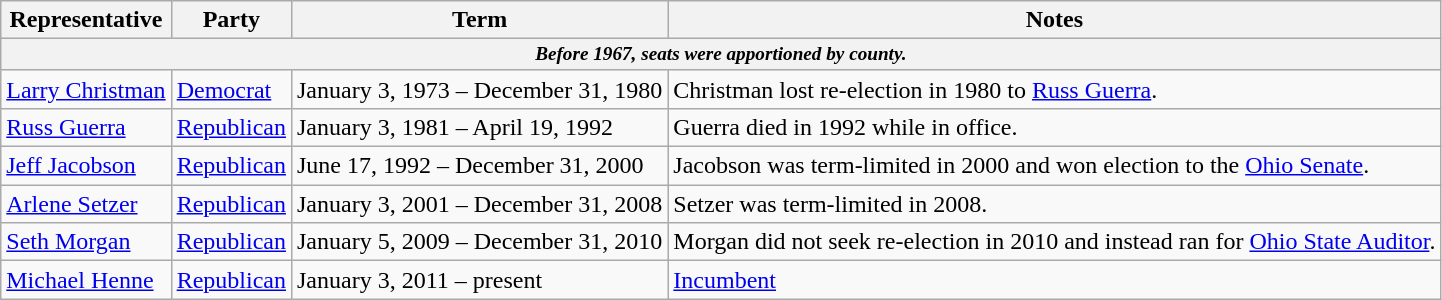<table class=wikitable>
<tr valign=bottom>
<th>Representative</th>
<th>Party</th>
<th>Term</th>
<th>Notes</th>
</tr>
<tr>
<th colspan=5 style="font-size: 80%;"><em>Before 1967, seats were apportioned by county.</em></th>
</tr>
<tr>
<td><a href='#'>Larry Christman</a></td>
<td><a href='#'>Democrat</a></td>
<td>January 3, 1973 – December 31, 1980</td>
<td>Christman lost re-election in 1980 to <a href='#'>Russ Guerra</a>.</td>
</tr>
<tr>
<td><a href='#'>Russ Guerra</a></td>
<td><a href='#'>Republican</a></td>
<td>January 3, 1981 – April 19, 1992</td>
<td>Guerra died in 1992 while in office.</td>
</tr>
<tr>
<td><a href='#'>Jeff Jacobson</a></td>
<td><a href='#'>Republican</a></td>
<td>June 17, 1992 – December 31, 2000</td>
<td>Jacobson was term-limited in 2000 and won election to the <a href='#'>Ohio Senate</a>.</td>
</tr>
<tr>
<td><a href='#'>Arlene Setzer</a></td>
<td><a href='#'>Republican</a></td>
<td>January 3, 2001 – December 31, 2008</td>
<td>Setzer was term-limited in 2008.</td>
</tr>
<tr>
<td><a href='#'>Seth Morgan</a></td>
<td><a href='#'>Republican</a></td>
<td>January 5, 2009 – December 31, 2010</td>
<td>Morgan did not seek re-election in 2010 and instead ran for <a href='#'>Ohio State Auditor</a>.</td>
</tr>
<tr>
<td><a href='#'>Michael Henne</a></td>
<td><a href='#'>Republican</a></td>
<td>January 3, 2011 – present</td>
<td><a href='#'>Incumbent</a></td>
</tr>
</table>
